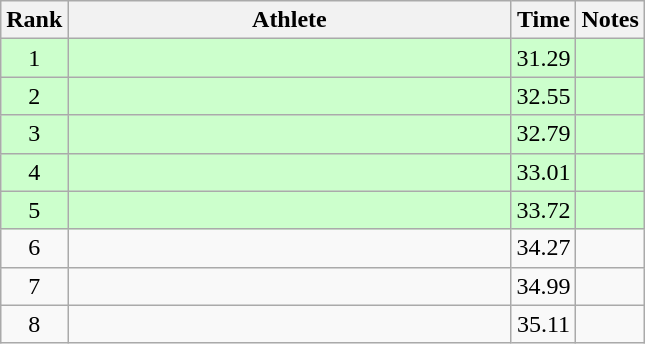<table class="wikitable" style="text-align:center">
<tr>
<th>Rank</th>
<th Style="width:18em">Athlete</th>
<th>Time</th>
<th>Notes</th>
</tr>
<tr style="background:#cfc">
<td>1</td>
<td style="text-align:left"></td>
<td>31.29</td>
<td></td>
</tr>
<tr style="background:#cfc">
<td>2</td>
<td style="text-align:left"></td>
<td>32.55</td>
<td></td>
</tr>
<tr style="background:#cfc">
<td>3</td>
<td style="text-align:left"></td>
<td>32.79</td>
<td></td>
</tr>
<tr style="background:#cfc">
<td>4</td>
<td style="text-align:left"></td>
<td>33.01</td>
<td></td>
</tr>
<tr style="background:#cfc">
<td>5</td>
<td style="text-align:left"></td>
<td>33.72</td>
<td></td>
</tr>
<tr>
<td>6</td>
<td style="text-align:left"></td>
<td>34.27</td>
<td></td>
</tr>
<tr>
<td>7</td>
<td style="text-align:left"></td>
<td>34.99</td>
<td></td>
</tr>
<tr>
<td>8</td>
<td style="text-align:left"></td>
<td>35.11</td>
<td></td>
</tr>
</table>
